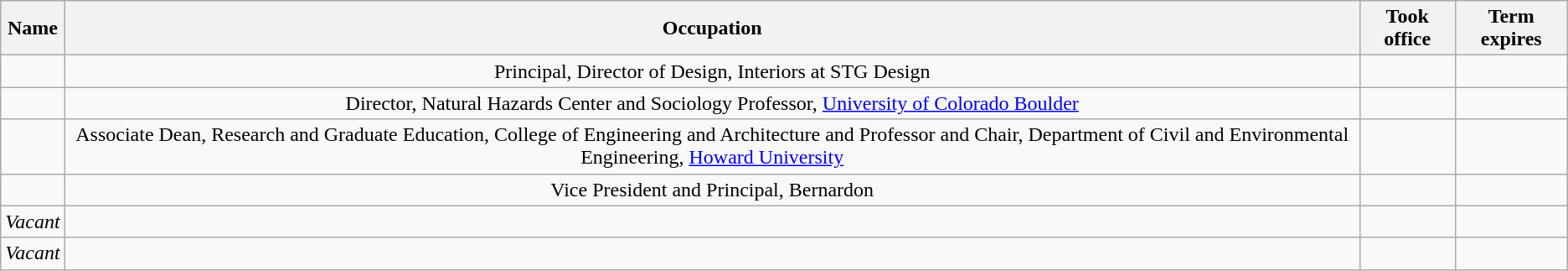<table class="wikitable sortable" style="text-align:center">
<tr>
<th>Name</th>
<th>Occupation</th>
<th>Took office</th>
<th>Term expires</th>
</tr>
<tr>
<td></td>
<td>Principal, Director of Design, Interiors at STG Design</td>
<td></td>
<td></td>
</tr>
<tr>
<td></td>
<td>Director, Natural Hazards Center and Sociology Professor, <a href='#'>University of Colorado Boulder</a></td>
<td></td>
<td></td>
</tr>
<tr>
<td></td>
<td>Associate Dean, Research and Graduate Education, College of Engineering and Architecture and Professor and Chair, Department of Civil and Environmental Engineering, <a href='#'>Howard University</a></td>
<td></td>
<td></td>
</tr>
<tr>
<td></td>
<td>Vice President and Principal, Bernardon</td>
<td></td>
<td></td>
</tr>
<tr>
<td><em>Vacant</em></td>
<td></td>
<td></td>
<td></td>
</tr>
<tr>
<td><em>Vacant</em></td>
<td></td>
<td></td>
<td></td>
</tr>
</table>
